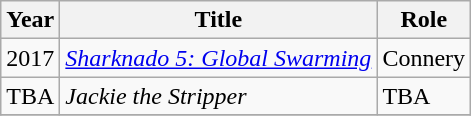<table class="wikitable">
<tr>
<th>Year</th>
<th>Title</th>
<th>Role</th>
</tr>
<tr>
<td>2017</td>
<td><em><a href='#'>Sharknado 5: Global Swarming</a></em></td>
<td>Connery</td>
</tr>
<tr>
<td>TBA</td>
<td><em>Jackie the Stripper</em></td>
<td>TBA</td>
</tr>
<tr>
</tr>
</table>
